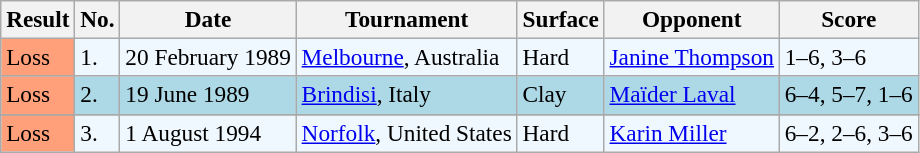<table class="sortable wikitable" style=font-size:97%>
<tr>
<th>Result</th>
<th>No.</th>
<th>Date</th>
<th>Tournament</th>
<th>Surface</th>
<th>Opponent</th>
<th>Score</th>
</tr>
<tr style="background:#f0f8ff;">
<td style="background:#ffa07a;">Loss</td>
<td>1.</td>
<td>20 February 1989</td>
<td><a href='#'>Melbourne</a>, Australia</td>
<td>Hard</td>
<td> <a href='#'>Janine Thompson</a></td>
<td>1–6, 3–6</td>
</tr>
<tr style="background:lightblue;">
<td style="background:#ffa07a;">Loss</td>
<td>2.</td>
<td>19 June 1989</td>
<td><a href='#'>Brindisi</a>, Italy</td>
<td>Clay</td>
<td> <a href='#'>Maïder Laval</a></td>
<td>6–4, 5–7, 1–6</td>
</tr>
<tr>
</tr>
<tr bgcolor="#f0f8ff">
<td style="background:#ffa07a;">Loss</td>
<td>3.</td>
<td>1 August 1994</td>
<td><a href='#'>Norfolk</a>, United States</td>
<td>Hard</td>
<td> <a href='#'>Karin Miller</a></td>
<td>6–2, 2–6, 3–6</td>
</tr>
</table>
